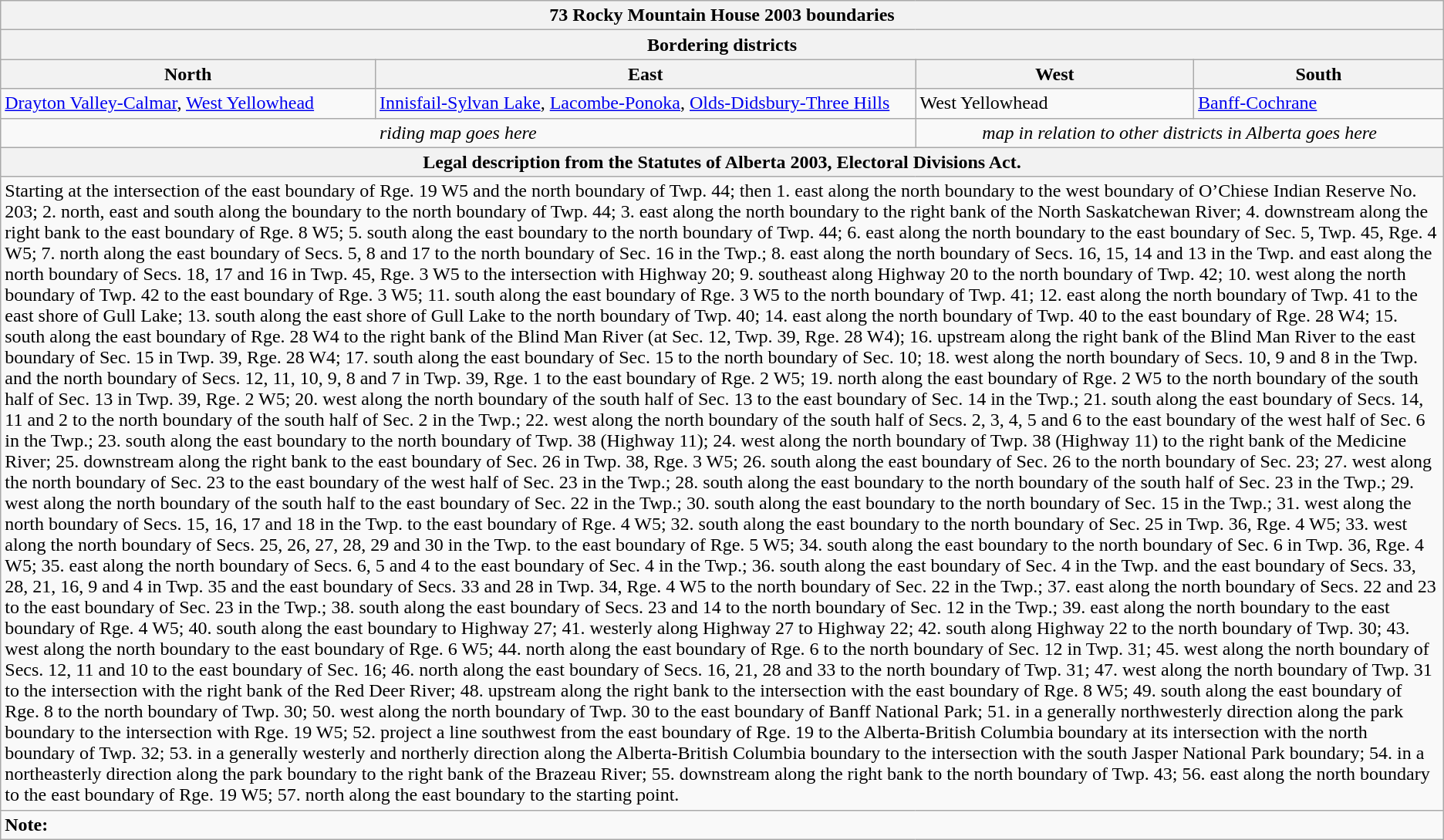<table class="wikitable collapsible collapsed">
<tr>
<th colspan=4>73 Rocky Mountain House 2003 boundaries</th>
</tr>
<tr>
<th colspan=4>Bordering districts</th>
</tr>
<tr>
<th>North</th>
<th>East</th>
<th>West</th>
<th>South</th>
</tr>
<tr>
<td><a href='#'>Drayton Valley-Calmar</a>, <a href='#'>West Yellowhead</a></td>
<td><a href='#'>Innisfail-Sylvan Lake</a>, <a href='#'>Lacombe-Ponoka</a>, <a href='#'>Olds-Didsbury-Three Hills</a></td>
<td>West Yellowhead</td>
<td><a href='#'>Banff-Cochrane</a></td>
</tr>
<tr>
<td colspan=2 align=center><em>riding map goes here</em></td>
<td colspan=2 align=center><em>map in relation to other districts in Alberta goes here</em></td>
</tr>
<tr>
<th colspan=4>Legal description from the Statutes of Alberta 2003, Electoral Divisions Act.</th>
</tr>
<tr>
<td colspan=4>Starting at the intersection of the east boundary of Rge. 19 W5 and the north boundary of Twp. 44; then 1. east along the north boundary to the west boundary of O’Chiese Indian Reserve No. 203; 2. north, east and south along the boundary to the north boundary of Twp. 44; 3. east along the north boundary to the right bank of the North Saskatchewan River; 4. downstream along the right bank to the east boundary of Rge. 8 W5; 5. south along the east boundary to the north boundary of Twp. 44; 6. east along the north boundary to the east boundary of Sec. 5, Twp. 45, Rge. 4 W5; 7. north along the east boundary of Secs. 5, 8 and 17 to the north boundary of Sec. 16 in the Twp.; 8. east along the north boundary of Secs. 16, 15, 14 and 13 in the Twp. and east along the north boundary of Secs. 18, 17 and 16 in Twp. 45, Rge. 3 W5 to the intersection with Highway 20; 9. southeast along Highway 20 to the north boundary of Twp. 42; 10. west along the north boundary of Twp. 42 to the east boundary of Rge. 3 W5; 11. south along the east boundary of Rge. 3 W5 to the north boundary of Twp. 41; 12. east along the north boundary of Twp. 41 to the east shore of Gull Lake; 13. south along the east shore of Gull Lake to the north boundary of Twp. 40; 14. east along the north boundary of Twp. 40 to the east boundary of Rge. 28 W4; 15. south along the east boundary of Rge. 28 W4 to the right bank of the Blind Man River (at Sec. 12, Twp. 39, Rge. 28 W4); 16. upstream along the right bank of the Blind Man River to the east boundary of Sec. 15 in Twp. 39, Rge. 28 W4; 17. south along the east boundary of Sec. 15 to the north boundary of Sec. 10; 18. west along the north boundary of Secs. 10, 9 and 8 in the Twp. and the north boundary of Secs. 12, 11, 10, 9, 8 and 7 in Twp. 39, Rge. 1 to the east boundary of Rge. 2 W5; 19. north along the east boundary of Rge. 2 W5 to the north boundary of the south half of Sec. 13 in Twp. 39, Rge. 2 W5; 20. west along the north boundary of the south half of Sec. 13 to the east boundary of Sec. 14 in the Twp.; 21. south along the east boundary of Secs. 14, 11 and 2 to the north boundary of the south half of Sec. 2 in the Twp.; 22. west along the north boundary of the south half of Secs. 2, 3, 4, 5 and 6 to the east boundary of the west half of Sec. 6 in the Twp.; 23. south along the east boundary to the north boundary of Twp. 38 (Highway 11); 24. west along the north boundary of Twp. 38 (Highway 11) to the right bank of the Medicine River; 25. downstream along the right bank to the east boundary of Sec. 26 in Twp. 38, Rge. 3 W5; 26. south along the east boundary of Sec. 26 to the north boundary of Sec. 23; 27. west along the north boundary of Sec. 23 to the east boundary of the west half of Sec. 23 in the Twp.; 28. south along the east boundary to the north boundary of the south half of Sec. 23 in the Twp.; 29. west along the north boundary of the south half to the east boundary of Sec. 22 in the Twp.; 30. south along the east boundary to the north boundary of Sec. 15 in the Twp.; 31. west along the north boundary of Secs. 15, 16, 17 and 18 in the Twp. to the east boundary of Rge. 4 W5; 32. south along the east boundary to the north boundary of Sec. 25 in Twp. 36, Rge. 4 W5; 33. west along the north boundary of Secs. 25, 26, 27, 28, 29 and 30 in the Twp. to the east boundary of Rge. 5 W5; 34. south along the east boundary to the north boundary of Sec. 6 in Twp. 36, Rge. 4 W5; 35. east along the north boundary of Secs. 6, 5 and 4 to the east boundary of Sec. 4 in the Twp.; 36. south along the east boundary of Sec. 4 in the Twp. and the east boundary of Secs. 33, 28, 21, 16, 9 and 4 in Twp. 35 and the east boundary of Secs. 33 and 28 in Twp. 34, Rge. 4 W5 to the north boundary of Sec. 22 in the Twp.; 37. east along the north boundary of Secs. 22 and 23 to the east boundary of Sec. 23 in the Twp.; 38. south along the east boundary of Secs. 23 and 14 to the north boundary of Sec. 12 in the Twp.; 39. east along the north boundary to the east boundary of Rge. 4 W5; 40. south along the east boundary to Highway 27; 41. westerly along Highway 27 to Highway 22; 42. south along Highway 22 to the north boundary of Twp. 30; 43. west along the north boundary to the east boundary of Rge. 6 W5; 44. north along the east boundary of Rge. 6 to the north boundary of Sec. 12 in Twp. 31; 45. west along the north boundary of Secs. 12, 11 and 10 to the east boundary of Sec. 16; 46. north along the east boundary of Secs. 16, 21, 28 and 33 to the north boundary of Twp. 31; 47. west along the north boundary of Twp. 31 to the intersection with the right bank of the Red Deer River; 48. upstream along the right bank to the intersection with the east boundary of Rge. 8 W5; 49. south along the east boundary of Rge. 8 to the north boundary of Twp. 30; 50. west along the north boundary of Twp. 30 to the east boundary of Banff National Park; 51. in a generally northwesterly direction along the park boundary to the intersection with Rge. 19 W5; 52. project a line southwest from the east boundary of Rge. 19 to the Alberta-British Columbia boundary at its intersection with the north boundary of Twp. 32; 53. in a generally westerly and northerly direction along the Alberta-British Columbia boundary to the intersection with the south Jasper National Park boundary; 54. in a northeasterly direction along the park boundary to the right bank of the Brazeau River; 55. downstream along the right bank to the north boundary of Twp. 43; 56. east along the north boundary to the east boundary of Rge. 19 W5; 57. north along the east boundary to the starting point.</td>
</tr>
<tr>
<td colspan=4><strong>Note:</strong></td>
</tr>
</table>
